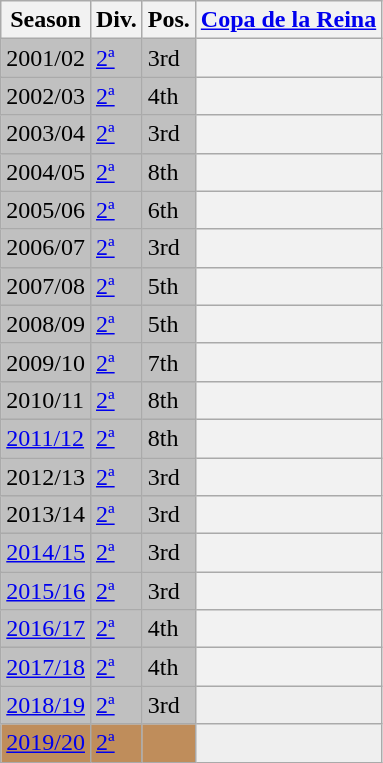<table class="wikitable">
<tr>
<th>Season</th>
<th>Div.</th>
<th>Pos.</th>
<th><a href='#'>Copa de la Reina</a></th>
</tr>
<tr>
<td style="background:silver;">2001/02</td>
<td style="background:silver;"><a href='#'>2ª</a></td>
<td style="background:silver;">3rd</td>
<th></th>
</tr>
<tr>
<td style="background:silver;">2002/03</td>
<td style="background:silver;"><a href='#'>2ª</a></td>
<td style="background:silver;">4th</td>
<th></th>
</tr>
<tr>
<td style="background:silver;">2003/04</td>
<td style="background:silver;"><a href='#'>2ª</a></td>
<td style="background:silver;">3rd</td>
<th></th>
</tr>
<tr>
<td style="background:silver;">2004/05</td>
<td style="background:silver;"><a href='#'>2ª</a></td>
<td style="background:silver;">8th</td>
<th></th>
</tr>
<tr>
<td style="background:silver;">2005/06</td>
<td style="background:silver;"><a href='#'>2ª</a></td>
<td style="background:silver;">6th</td>
<th></th>
</tr>
<tr>
<td style="background:silver;">2006/07</td>
<td style="background:silver;"><a href='#'>2ª</a></td>
<td style="background:silver;">3rd</td>
<th></th>
</tr>
<tr>
<td style="background:silver;">2007/08</td>
<td style="background:silver;"><a href='#'>2ª</a></td>
<td style="background:silver;">5th</td>
<th></th>
</tr>
<tr>
<td style="background:silver;">2008/09</td>
<td style="background:silver;"><a href='#'>2ª</a></td>
<td style="background:silver;">5th</td>
<th></th>
</tr>
<tr>
<td style="background:silver;">2009/10</td>
<td style="background:silver;"><a href='#'>2ª</a></td>
<td style="background:silver;">7th</td>
<th></th>
</tr>
<tr>
<td style="background:silver;">2010/11</td>
<td style="background:silver;"><a href='#'>2ª</a></td>
<td style="background:silver;">8th</td>
<th></th>
</tr>
<tr>
<td style="background:silver;"><a href='#'>2011/12</a></td>
<td style="background:silver;"><a href='#'>2ª</a></td>
<td style="background:silver;">8th</td>
<th></th>
</tr>
<tr>
<td style="background:silver;">2012/13</td>
<td style="background:silver;"><a href='#'>2ª</a></td>
<td style="background:silver;">3rd</td>
<th></th>
</tr>
<tr>
<td style="background:silver;">2013/14</td>
<td style="background:silver;"><a href='#'>2ª</a></td>
<td style="background:silver;">3rd</td>
<th></th>
</tr>
<tr>
<td style="background:silver;"><a href='#'>2014/15</a></td>
<td style="background:silver;"><a href='#'>2ª</a></td>
<td style="background:silver;">3rd</td>
<th></th>
</tr>
<tr>
<td style="background:silver;"><a href='#'>2015/16</a></td>
<td style="background:silver;"><a href='#'>2ª</a></td>
<td style="background:silver;">3rd</td>
<th></th>
</tr>
<tr>
<td style="background:silver;"><a href='#'>2016/17</a></td>
<td style="background:silver;"><a href='#'>2ª</a></td>
<td style="background:silver;">4th</td>
<th></th>
</tr>
<tr>
<td style="background:silver;"><a href='#'>2017/18</a></td>
<td style="background:silver;"><a href='#'>2ª</a></td>
<td style="background:silver;">4th</td>
<th></th>
</tr>
<tr>
<td style="background:silver;"><a href='#'>2018/19</a></td>
<td style="background:silver;"><a href='#'>2ª</a></td>
<td style="background:silver;">3rd</td>
<th style="background:#efefef;"></th>
</tr>
<tr>
<td style="background:#BF8D5B;"><a href='#'>2019/20</a></td>
<td style="background:#BF8D5B;"><a href='#'>2ª</a></td>
<td style="background:#BF8D5B;"></td>
<th style="background:#efefef;"></th>
</tr>
</table>
